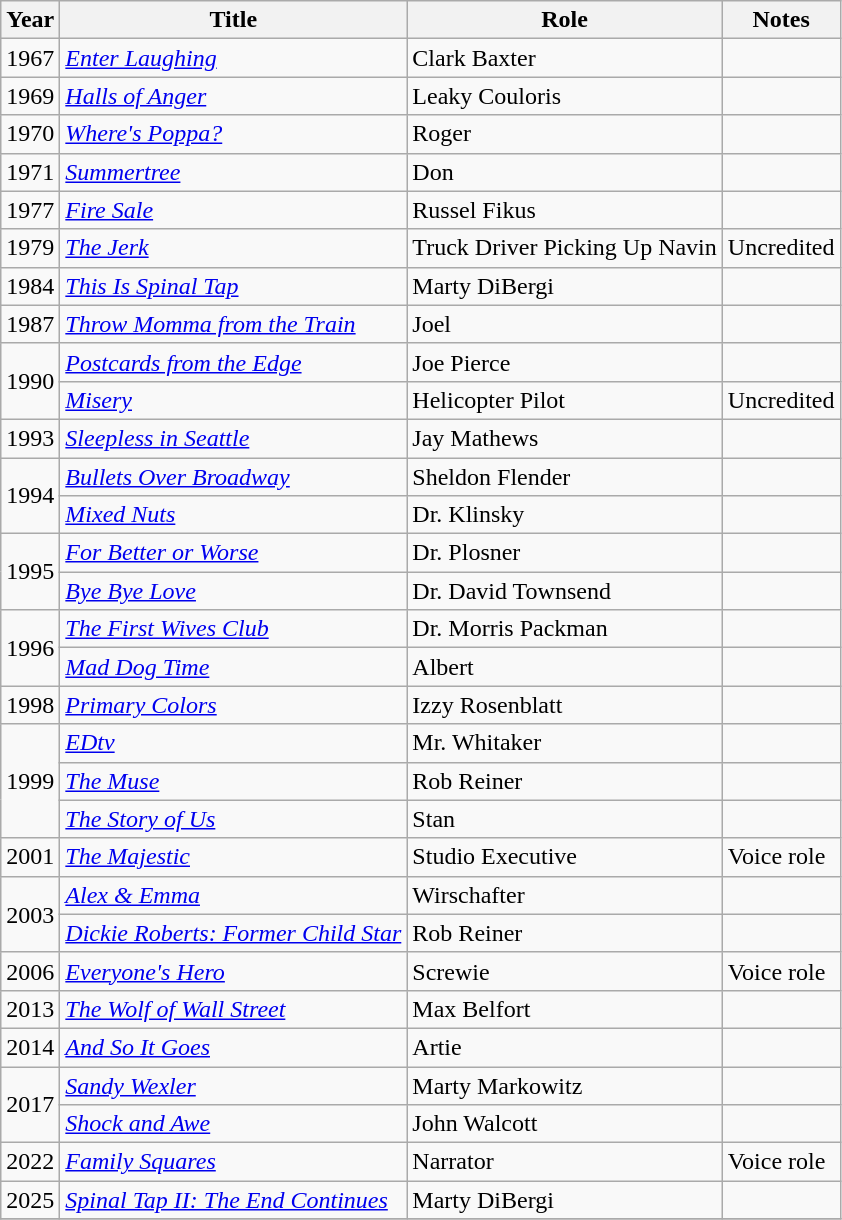<table class="wikitable sortable">
<tr>
<th>Year</th>
<th>Title</th>
<th>Role</th>
<th>Notes</th>
</tr>
<tr>
<td>1967</td>
<td><em><a href='#'>Enter Laughing</a></em></td>
<td>Clark Baxter</td>
<td></td>
</tr>
<tr>
<td>1969</td>
<td><em><a href='#'>Halls of Anger</a></em></td>
<td>Leaky Couloris</td>
<td></td>
</tr>
<tr>
<td>1970</td>
<td><em><a href='#'>Where's Poppa?</a></em></td>
<td>Roger</td>
<td></td>
</tr>
<tr>
<td>1971</td>
<td><em><a href='#'>Summertree</a></em></td>
<td>Don</td>
<td></td>
</tr>
<tr>
<td>1977</td>
<td><em><a href='#'>Fire Sale</a></em></td>
<td>Russel Fikus</td>
<td></td>
</tr>
<tr>
<td>1979</td>
<td><em><a href='#'>The Jerk</a></em></td>
<td>Truck Driver Picking Up Navin</td>
<td>Uncredited</td>
</tr>
<tr>
<td>1984</td>
<td><em><a href='#'>This Is Spinal Tap</a></em></td>
<td>Marty DiBergi</td>
<td></td>
</tr>
<tr>
<td>1987</td>
<td><em><a href='#'>Throw Momma from the Train</a></em></td>
<td>Joel</td>
<td></td>
</tr>
<tr>
<td rowspan="2">1990</td>
<td><em><a href='#'>Postcards from the Edge</a></em></td>
<td>Joe Pierce</td>
<td></td>
</tr>
<tr>
<td><em><a href='#'>Misery</a></em></td>
<td>Helicopter Pilot</td>
<td>Uncredited</td>
</tr>
<tr>
<td>1993</td>
<td><em><a href='#'>Sleepless in Seattle</a></em></td>
<td>Jay Mathews</td>
<td></td>
</tr>
<tr>
<td rowspan="2">1994</td>
<td><em><a href='#'>Bullets Over Broadway</a></em></td>
<td>Sheldon Flender</td>
<td></td>
</tr>
<tr>
<td><em><a href='#'>Mixed Nuts</a></em></td>
<td>Dr. Klinsky</td>
<td></td>
</tr>
<tr>
<td rowspan="2">1995</td>
<td><em><a href='#'>For Better or Worse</a></em></td>
<td>Dr. Plosner</td>
<td></td>
</tr>
<tr>
<td><em><a href='#'>Bye Bye Love</a></em></td>
<td>Dr. David Townsend</td>
<td></td>
</tr>
<tr>
<td rowspan=2>1996</td>
<td><em><a href='#'>The First Wives Club</a></em></td>
<td>Dr. Morris Packman</td>
<td></td>
</tr>
<tr>
<td><em><a href='#'>Mad Dog Time</a></em></td>
<td>Albert</td>
<td></td>
</tr>
<tr>
<td>1998</td>
<td><em><a href='#'>Primary Colors</a></em></td>
<td>Izzy Rosenblatt</td>
<td></td>
</tr>
<tr>
<td rowspan="3">1999</td>
<td><em><a href='#'>EDtv</a></em></td>
<td>Mr. Whitaker</td>
<td></td>
</tr>
<tr>
<td><em><a href='#'>The Muse</a></em></td>
<td>Rob Reiner</td>
<td></td>
</tr>
<tr>
<td><em><a href='#'>The Story of Us</a></em></td>
<td>Stan</td>
<td></td>
</tr>
<tr>
<td>2001</td>
<td><em><a href='#'>The Majestic</a></em></td>
<td>Studio Executive</td>
<td>Voice role</td>
</tr>
<tr>
<td rowspan="2">2003</td>
<td><em><a href='#'>Alex & Emma</a></em></td>
<td>Wirschafter</td>
<td></td>
</tr>
<tr>
<td><em><a href='#'>Dickie Roberts: Former Child Star</a></em></td>
<td>Rob Reiner</td>
<td></td>
</tr>
<tr>
<td>2006</td>
<td><em><a href='#'>Everyone's Hero</a></em></td>
<td>Screwie</td>
<td>Voice role</td>
</tr>
<tr>
<td>2013</td>
<td><em><a href='#'>The Wolf of Wall Street</a></em></td>
<td>Max Belfort</td>
<td></td>
</tr>
<tr>
<td>2014</td>
<td><em><a href='#'>And So It Goes</a></em></td>
<td>Artie</td>
<td></td>
</tr>
<tr>
<td rowspan="2">2017</td>
<td><em><a href='#'>Sandy Wexler</a></em></td>
<td>Marty Markowitz</td>
<td></td>
</tr>
<tr>
<td><em><a href='#'>Shock and Awe</a></em></td>
<td>John Walcott</td>
<td></td>
</tr>
<tr>
<td>2022</td>
<td><em><a href='#'>Family Squares</a></em></td>
<td>Narrator</td>
<td>Voice role</td>
</tr>
<tr>
<td>2025</td>
<td><em><a href='#'>Spinal Tap II: The End Continues</a></em></td>
<td>Marty DiBergi</td>
<td></td>
</tr>
<tr>
</tr>
</table>
